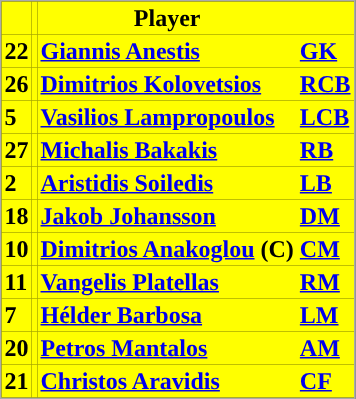<table class="toccolours" border="0" cellpadding="2" cellspacing="0" align="center" style="margin: 0.5em 0 1em 1em; background: #000000; border: 1px #aaaaaa solid;">
<tr style="background:#ff0;">
<th></th>
<th></th>
<th>Player</th>
<th></th>
</tr>
<tr style="background:#ff0;">
<td><strong>22</strong></td>
<td></td>
<td><a href='#'><span><strong>Giannis Anestis</strong></span></a></td>
<td><a href='#'><strong>GK</strong></a></td>
</tr>
<tr style="background:#ff0;">
<td><strong>26</strong></td>
<td></td>
<td><a href='#'><span><strong>Dimitrios Kolovetsios</strong></span></a></td>
<td><a href='#'><strong>RCB</strong></a></td>
</tr>
<tr style="background:#ff0;">
<td><strong>5</strong></td>
<td></td>
<td><a href='#'><span><strong>Vasilios Lampropoulos</strong></span></a></td>
<td><a href='#'><strong>LCB</strong></a></td>
</tr>
<tr style="background:#ff0;">
<td><strong>27</strong></td>
<td></td>
<td><a href='#'><span><strong>Michalis Bakakis</strong></span></a></td>
<td><a href='#'><strong>RB</strong></a></td>
</tr>
<tr style="background:#ff0;">
<td><strong>2</strong></td>
<td></td>
<td><a href='#'><span><strong>Aristidis Soiledis</strong></span></a></td>
<td><a href='#'><strong>LB</strong></a></td>
</tr>
<tr style="background:#ff0;">
<td><strong>18</strong></td>
<td></td>
<td><a href='#'><span><strong>Jakob Johansson</strong></span></a></td>
<td><a href='#'><strong>DM</strong></a></td>
</tr>
<tr style="background:#ff0;">
<td><strong>10</strong></td>
<td></td>
<td><a href='#'><span><strong>Dimitrios Anakoglou</strong></span></a> <strong>(C)</strong></td>
<td><a href='#'><strong>CM</strong></a></td>
</tr>
<tr style="background:#ff0;">
<td><strong>11</strong></td>
<td></td>
<td><a href='#'><span><strong>Vangelis Platellas</strong></span></a></td>
<td><a href='#'><strong>RM</strong></a></td>
</tr>
<tr style="background:#ff0;">
<td><strong>7</strong></td>
<td></td>
<td><a href='#'><span><strong>Hélder Barbosa</strong></span></a></td>
<td><a href='#'><strong>LM</strong></a></td>
</tr>
<tr style="background:#ff0;">
<td><strong>20</strong></td>
<td></td>
<td><a href='#'><span><strong>Petros Mantalos</strong></span></a></td>
<td><a href='#'><strong>AM</strong></a></td>
</tr>
<tr style="background:#ff0;">
<td><strong>21</strong></td>
<td></td>
<td><a href='#'><span><strong>Christos Aravidis</strong></span></a></td>
<td><a href='#'><strong>CF</strong></a></td>
</tr>
</table>
